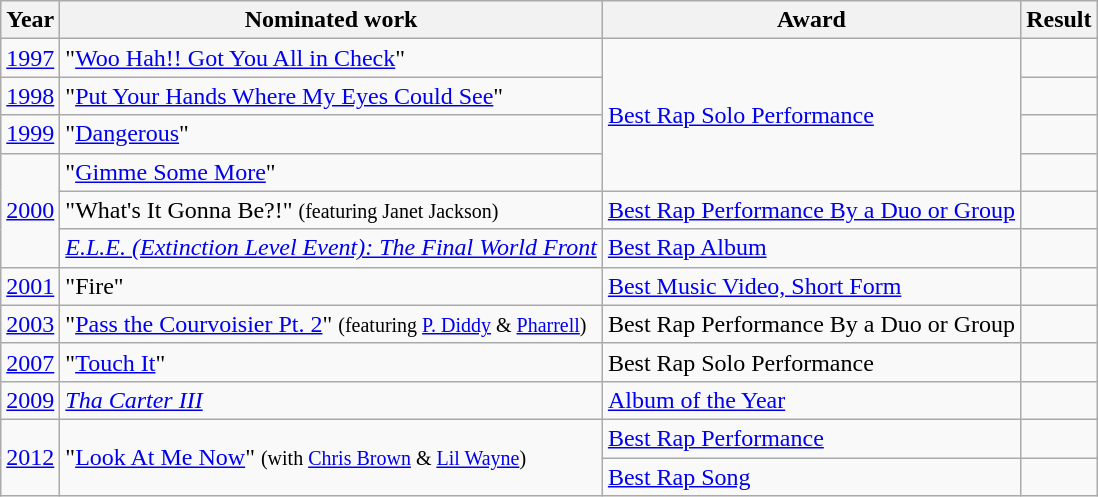<table class="wikitable">
<tr>
<th>Year</th>
<th>Nominated work</th>
<th>Award</th>
<th>Result</th>
</tr>
<tr>
<td align=center><a href='#'>1997</a></td>
<td>"<a href='#'>Woo Hah!! Got You All in Check</a>"</td>
<td rowspan="4"><a href='#'>Best Rap Solo Performance</a></td>
<td></td>
</tr>
<tr>
<td align=center><a href='#'>1998</a></td>
<td>"<a href='#'>Put Your Hands Where My Eyes Could See</a>"</td>
<td></td>
</tr>
<tr>
<td align=center><a href='#'>1999</a></td>
<td>"<a href='#'>Dangerous</a>"</td>
<td></td>
</tr>
<tr>
<td style="text-align:center;" rowspan="3"><a href='#'>2000</a></td>
<td>"<a href='#'>Gimme Some More</a>"</td>
<td></td>
</tr>
<tr>
<td>"What's It Gonna Be?!" <small>(featuring Janet Jackson)</small></td>
<td><a href='#'>Best Rap Performance By a Duo or Group</a></td>
<td></td>
</tr>
<tr>
<td><em><a href='#'>E.L.E. (Extinction Level Event): The Final World Front</a></em></td>
<td><a href='#'>Best Rap Album</a></td>
<td></td>
</tr>
<tr>
<td align=center><a href='#'>2001</a></td>
<td>"Fire"</td>
<td><a href='#'>Best Music Video, Short Form</a></td>
<td></td>
</tr>
<tr>
<td align=center><a href='#'>2003</a></td>
<td>"<a href='#'>Pass the Courvoisier Pt. 2</a>" <small>(featuring <a href='#'>P. Diddy</a> & <a href='#'>Pharrell</a>)</small></td>
<td>Best Rap Performance By a Duo or Group</td>
<td></td>
</tr>
<tr>
<td align=center><a href='#'>2007</a></td>
<td>"<a href='#'>Touch It</a>"</td>
<td>Best Rap Solo Performance</td>
<td></td>
</tr>
<tr>
<td align=center><a href='#'>2009</a></td>
<td><em><a href='#'>Tha Carter III</a></em></td>
<td><a href='#'>Album of the Year</a></td>
<td></td>
</tr>
<tr>
<td style="text-align:center;" rowspan="2"><a href='#'>2012</a></td>
<td rowspan="2">"<a href='#'>Look At Me Now</a>" <small>(with <a href='#'>Chris Brown</a> & <a href='#'>Lil Wayne</a>)</small></td>
<td><a href='#'>Best Rap Performance</a></td>
<td></td>
</tr>
<tr>
<td><a href='#'>Best Rap Song</a></td>
<td></td>
</tr>
</table>
